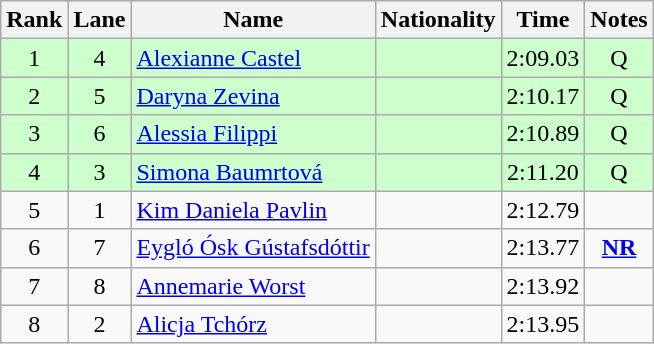<table class="wikitable sortable" style="text-align:center">
<tr>
<th>Rank</th>
<th>Lane</th>
<th>Name</th>
<th>Nationality</th>
<th>Time</th>
<th>Notes</th>
</tr>
<tr bgcolor=ccffcc>
<td>1</td>
<td>4</td>
<td align=left><a href='#'>Alexianne Castel</a></td>
<td align=left></td>
<td>2:09.03</td>
<td>Q</td>
</tr>
<tr bgcolor=ccffcc>
<td>2</td>
<td>5</td>
<td align=left><a href='#'>Daryna Zevina</a></td>
<td align=left></td>
<td>2:10.17</td>
<td>Q</td>
</tr>
<tr bgcolor=ccffcc>
<td>3</td>
<td>6</td>
<td align=left><a href='#'>Alessia Filippi</a></td>
<td align=left></td>
<td>2:10.89</td>
<td>Q</td>
</tr>
<tr bgcolor=ccffcc>
<td>4</td>
<td>3</td>
<td align=left><a href='#'>Simona Baumrtová</a></td>
<td align=left></td>
<td>2:11.20</td>
<td>Q</td>
</tr>
<tr>
<td>5</td>
<td>1</td>
<td align=left><a href='#'>Kim Daniela Pavlin</a></td>
<td align=left></td>
<td>2:12.79</td>
<td></td>
</tr>
<tr>
<td>6</td>
<td>7</td>
<td align=left><a href='#'>Eygló Ósk Gústafsdóttir</a></td>
<td align=left></td>
<td>2:13.77</td>
<td><strong><a href='#'>NR</a></strong></td>
</tr>
<tr>
<td>7</td>
<td>8</td>
<td align=left><a href='#'>Annemarie Worst</a></td>
<td align=left></td>
<td>2:13.92</td>
<td></td>
</tr>
<tr>
<td>8</td>
<td>2</td>
<td align=left><a href='#'>Alicja Tchórz</a></td>
<td align=left></td>
<td>2:13.95</td>
<td></td>
</tr>
</table>
